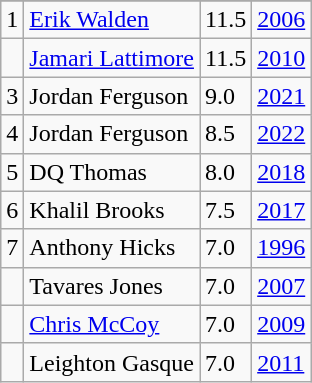<table class="wikitable">
<tr>
</tr>
<tr>
<td>1</td>
<td><a href='#'>Erik Walden</a></td>
<td>11.5</td>
<td><a href='#'>2006</a></td>
</tr>
<tr>
<td></td>
<td><a href='#'>Jamari Lattimore</a></td>
<td>11.5</td>
<td><a href='#'>2010</a></td>
</tr>
<tr>
<td>3</td>
<td>Jordan Ferguson</td>
<td>9.0</td>
<td><a href='#'>2021</a></td>
</tr>
<tr>
<td>4</td>
<td>Jordan Ferguson</td>
<td>8.5</td>
<td><a href='#'>2022</a></td>
</tr>
<tr>
<td>5</td>
<td>DQ Thomas</td>
<td>8.0</td>
<td><a href='#'>2018</a></td>
</tr>
<tr>
<td>6</td>
<td>Khalil Brooks</td>
<td>7.5</td>
<td><a href='#'>2017</a></td>
</tr>
<tr>
<td>7</td>
<td>Anthony Hicks</td>
<td>7.0</td>
<td><a href='#'>1996</a></td>
</tr>
<tr>
<td></td>
<td>Tavares Jones</td>
<td>7.0</td>
<td><a href='#'>2007</a></td>
</tr>
<tr>
<td></td>
<td><a href='#'>Chris McCoy</a></td>
<td>7.0</td>
<td><a href='#'>2009</a></td>
</tr>
<tr>
<td></td>
<td>Leighton Gasque</td>
<td>7.0</td>
<td><a href='#'>2011</a></td>
</tr>
</table>
